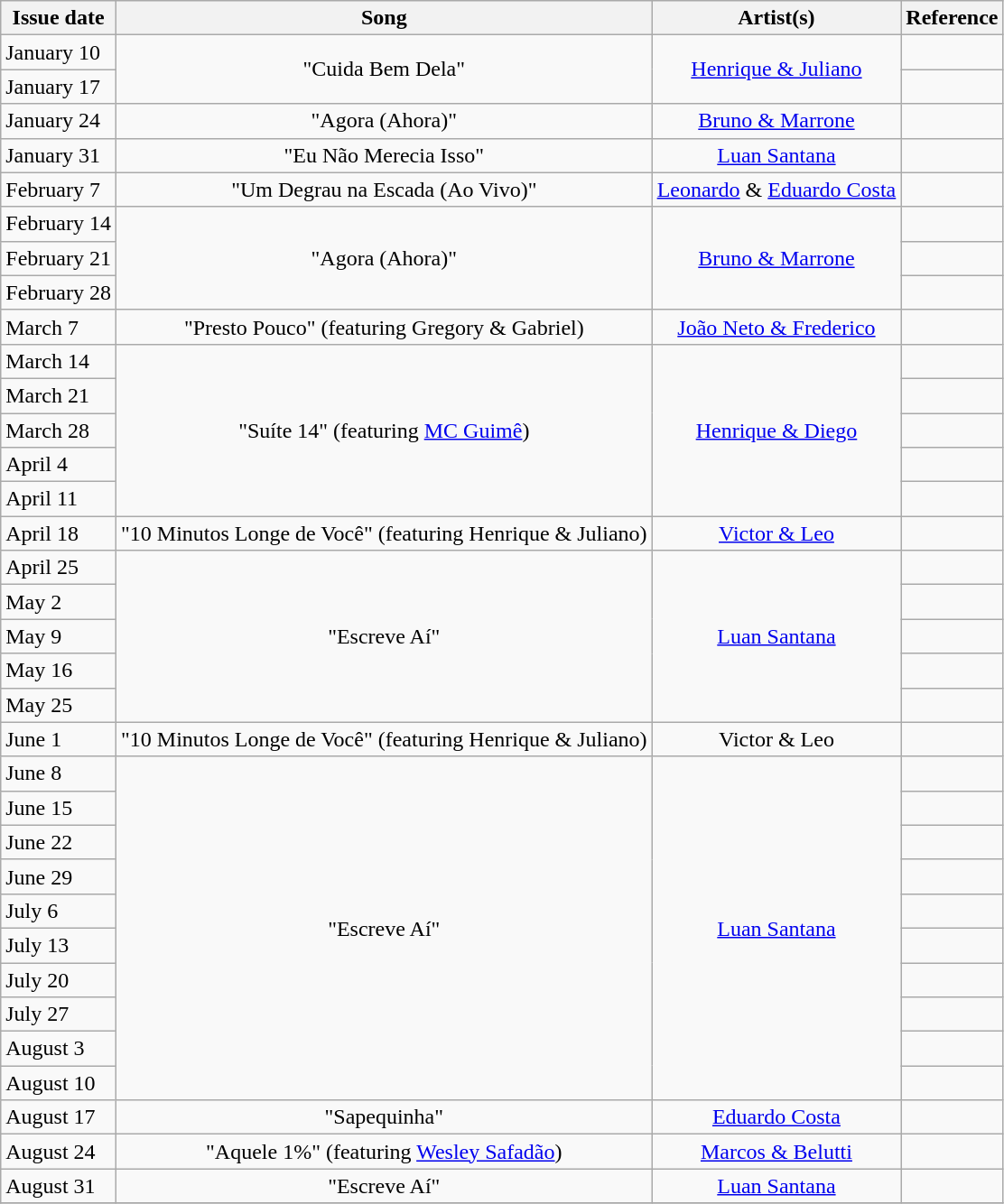<table class="wikitable">
<tr>
<th>Issue date</th>
<th>Song</th>
<th>Artist(s)</th>
<th>Reference</th>
</tr>
<tr>
<td>January 10</td>
<td style="text-align: center;" rowspan="2">"Cuida Bem Dela"</td>
<td style="text-align: center;" rowspan="2"><a href='#'>Henrique & Juliano</a></td>
<td style="text-align: center;" rowspan="1"></td>
</tr>
<tr>
<td>January 17</td>
<td style="text-align: center;" rowspan="1"></td>
</tr>
<tr>
<td>January 24</td>
<td style="text-align: center;" rowspan="1">"Agora (Ahora)"</td>
<td style="text-align: center;" rowspan="1"><a href='#'>Bruno & Marrone</a></td>
<td style="text-align: center;" rowspan="1"></td>
</tr>
<tr>
<td>January 31</td>
<td style="text-align: center;" rowspan="1">"Eu Não Merecia Isso"</td>
<td style="text-align: center;" rowspan="1"><a href='#'>Luan Santana</a></td>
<td style="text-align: center;" rowspan="1"></td>
</tr>
<tr>
<td>February 7</td>
<td style="text-align: center;" rowspan="1">"Um Degrau na Escada (Ao Vivo)"</td>
<td style="text-align: center;" rowspan="1"><a href='#'>Leonardo</a> & <a href='#'>Eduardo Costa</a></td>
<td style="text-align: center;" rowspan="1"></td>
</tr>
<tr>
<td>February 14</td>
<td style="text-align: center;" rowspan="3">"Agora (Ahora)"</td>
<td style="text-align: center;" rowspan="3"><a href='#'>Bruno & Marrone</a></td>
<td style="text-align: center;" rowspan="1"></td>
</tr>
<tr>
<td>February 21</td>
<td style="text-align: center;" rowspan="1"></td>
</tr>
<tr>
<td>February 28</td>
<td style="text-align: center;" rowspan="1"></td>
</tr>
<tr>
<td>March 7</td>
<td style="text-align: center;" rowspan="1">"Presto Pouco" (featuring Gregory & Gabriel)</td>
<td style="text-align: center;" rowspan="1"><a href='#'>João Neto & Frederico</a></td>
<td style="text-align: center;" rowspan="1"></td>
</tr>
<tr>
<td>March 14</td>
<td style="text-align: center;" rowspan="5">"Suíte 14" (featuring <a href='#'>MC Guimê</a>)</td>
<td style="text-align: center;" rowspan="5"><a href='#'>Henrique & Diego</a></td>
<td style="text-align: center;" rowspan="1"></td>
</tr>
<tr>
<td>March 21</td>
<td style="text-align: center;" rowspan="1"></td>
</tr>
<tr>
<td>March 28</td>
<td style="text-align: center;" rowspan="1"></td>
</tr>
<tr>
<td>April 4</td>
<td style="text-align: center;" rowspan="1"></td>
</tr>
<tr>
<td>April 11</td>
<td style="text-align: center;" rowspan="1"></td>
</tr>
<tr>
<td>April 18</td>
<td style="text-align: center;" rowspan="1">"10 Minutos Longe de Você" (featuring Henrique & Juliano)</td>
<td style="text-align: center;" rowspan="1"><a href='#'>Victor & Leo</a></td>
<td style="text-align: center;" rowspan="1"></td>
</tr>
<tr>
<td>April 25</td>
<td style="text-align: center;" rowspan="5">"Escreve Aí"</td>
<td style="text-align: center;" rowspan="5"><a href='#'>Luan Santana</a></td>
<td style="text-align: center;" rowspan="1"></td>
</tr>
<tr>
<td>May 2</td>
<td style="text-align: center;" rowspan="1"></td>
</tr>
<tr>
<td>May 9</td>
<td style="text-align: center;" rowspan="1"></td>
</tr>
<tr>
<td>May 16</td>
<td style="text-align: center;" rowspan="1"></td>
</tr>
<tr>
<td>May 25</td>
<td style="text-align: center;" rowspan="1"></td>
</tr>
<tr>
<td>June 1</td>
<td style="text-align: center;" rowspan="1">"10 Minutos Longe de Você" (featuring Henrique & Juliano)</td>
<td style="text-align: center;" rowspan="1">Victor & Leo</td>
<td style="text-align: center;" rowspan="1"></td>
</tr>
<tr>
<td>June 8</td>
<td style="text-align: center;" rowspan="10">"Escreve Aí"</td>
<td style="text-align: center;" rowspan="10"><a href='#'>Luan Santana</a></td>
<td style="text-align: center;" rowspan="1"></td>
</tr>
<tr>
<td>June 15</td>
<td style="text-align: center;" rowspan="1"></td>
</tr>
<tr>
<td>June 22</td>
<td style="text-align: center;" rowspan="1"></td>
</tr>
<tr>
<td>June 29</td>
<td style="text-align: center;" rowspan="1"></td>
</tr>
<tr>
<td>July 6</td>
<td style="text-align: center;" rowspan="1"></td>
</tr>
<tr>
<td>July 13</td>
<td style="text-align: center;" rowspan="1"></td>
</tr>
<tr>
<td>July 20</td>
<td style="text-align: center;" rowspan="1"></td>
</tr>
<tr>
<td>July 27</td>
<td style="text-align: center;" rowspan="1"></td>
</tr>
<tr>
<td>August 3</td>
<td style="text-align: center;" rowspan="1"></td>
</tr>
<tr>
<td>August 10</td>
<td style="text-align: center;" rowspan="1"></td>
</tr>
<tr>
<td>August 17</td>
<td style="text-align: center;" rowspan="1">"Sapequinha"</td>
<td style="text-align: center;" rowspan="1"><a href='#'>Eduardo Costa</a></td>
<td style="text-align: center;" rowspan="1"></td>
</tr>
<tr>
<td>August 24</td>
<td style="text-align: center;" rowspan="1">"Aquele 1%" (featuring <a href='#'>Wesley Safadão</a>)</td>
<td style="text-align: center;" rowspan="1"><a href='#'>Marcos & Belutti</a></td>
<td style="text-align: center;" rowspan="1"></td>
</tr>
<tr>
<td>August 31</td>
<td style="text-align: center;" rowspan="1">"Escreve Aí"</td>
<td style="text-align: center;" rowspan="1"><a href='#'>Luan Santana</a></td>
<td style="text-align: center;" rowspan="1"></td>
</tr>
<tr>
</tr>
</table>
